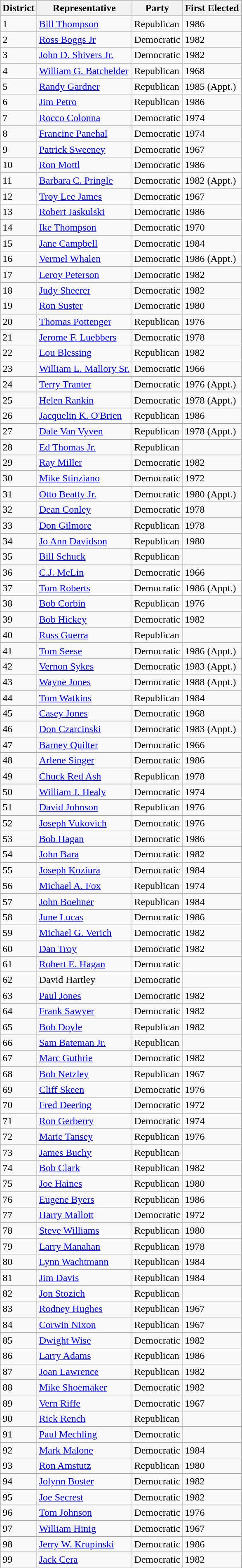<table class="wikitable sortable">
<tr>
<th>District</th>
<th>Representative</th>
<th>Party</th>
<th>First Elected</th>
</tr>
<tr>
<td>1</td>
<td><a href='#'>Bill Thompson</a></td>
<td>Republican</td>
<td>1986</td>
</tr>
<tr>
<td>2</td>
<td><a href='#'>Ross Boggs Jr</a></td>
<td>Democratic</td>
<td>1982</td>
</tr>
<tr>
<td>3</td>
<td><a href='#'>John D. Shivers Jr.</a></td>
<td>Democratic</td>
<td>1982</td>
</tr>
<tr>
<td>4</td>
<td><a href='#'>William G. Batchelder</a></td>
<td>Republican</td>
<td>1968</td>
</tr>
<tr>
<td>5</td>
<td><a href='#'>Randy Gardner</a></td>
<td>Republican</td>
<td>1985 (Appt.)</td>
</tr>
<tr>
<td>6</td>
<td><a href='#'>Jim Petro</a></td>
<td>Republican</td>
<td>1986</td>
</tr>
<tr>
<td>7</td>
<td><a href='#'>Rocco Colonna</a></td>
<td>Democratic</td>
<td>1974</td>
</tr>
<tr>
<td>8</td>
<td><a href='#'>Francine Panehal</a></td>
<td>Democratic</td>
<td>1974</td>
</tr>
<tr>
<td>9</td>
<td><a href='#'>Patrick Sweeney</a></td>
<td>Democratic</td>
<td>1967</td>
</tr>
<tr>
<td>10</td>
<td><a href='#'>Ron Mottl</a></td>
<td>Democratic</td>
<td>1986</td>
</tr>
<tr>
<td>11</td>
<td><a href='#'>Barbara C. Pringle</a></td>
<td>Democratic</td>
<td>1982 (Appt.)</td>
</tr>
<tr>
<td>12</td>
<td><a href='#'>Troy Lee James</a></td>
<td>Democratic</td>
<td>1967</td>
</tr>
<tr>
<td>13</td>
<td><a href='#'>Robert Jaskulski</a></td>
<td>Democratic</td>
<td>1986</td>
</tr>
<tr>
<td>14</td>
<td><a href='#'>Ike Thompson</a></td>
<td>Democratic</td>
<td>1970</td>
</tr>
<tr>
<td>15</td>
<td><a href='#'>Jane Campbell</a></td>
<td>Democratic</td>
<td>1984</td>
</tr>
<tr>
<td>16</td>
<td><a href='#'>Vermel Whalen</a></td>
<td>Democratic</td>
<td>1986 (Appt.)</td>
</tr>
<tr>
<td>17</td>
<td><a href='#'>Leroy Peterson</a></td>
<td>Democratic</td>
<td>1982</td>
</tr>
<tr>
<td>18</td>
<td><a href='#'>Judy Sheerer</a></td>
<td>Democratic</td>
<td>1982</td>
</tr>
<tr>
<td>19</td>
<td><a href='#'>Ron Suster</a></td>
<td>Democratic</td>
<td>1980</td>
</tr>
<tr>
<td>20</td>
<td><a href='#'>Thomas Pottenger</a></td>
<td>Republican</td>
<td>1976</td>
</tr>
<tr>
<td>21</td>
<td><a href='#'>Jerome F. Luebbers</a></td>
<td>Democratic</td>
<td>1978</td>
</tr>
<tr>
<td>22</td>
<td><a href='#'>Lou Blessing</a></td>
<td>Republican</td>
<td>1982</td>
</tr>
<tr>
<td>23</td>
<td><a href='#'>William L. Mallory Sr.</a></td>
<td>Democratic</td>
<td>1966</td>
</tr>
<tr>
<td>24</td>
<td><a href='#'>Terry Tranter</a></td>
<td>Democratic</td>
<td>1976 (Appt.)</td>
</tr>
<tr>
<td>25</td>
<td><a href='#'>Helen Rankin</a></td>
<td>Democratic</td>
<td>1978 (Appt.)</td>
</tr>
<tr>
<td>26</td>
<td><a href='#'>Jacquelin K. O'Brien</a></td>
<td>Republican</td>
<td>1986</td>
</tr>
<tr>
<td>27</td>
<td><a href='#'>Dale Van Vyven</a></td>
<td>Republican</td>
<td>1978 (Appt.)</td>
</tr>
<tr>
<td>28</td>
<td><a href='#'>Ed Thomas Jr.</a></td>
<td>Republican</td>
<td></td>
</tr>
<tr>
<td>29</td>
<td><a href='#'>Ray Miller</a></td>
<td>Democratic</td>
<td>1982</td>
</tr>
<tr>
<td>30</td>
<td><a href='#'>Mike Stinziano</a></td>
<td>Democratic</td>
<td>1972</td>
</tr>
<tr>
<td>31</td>
<td><a href='#'>Otto Beatty Jr.</a></td>
<td>Democratic</td>
<td>1980 (Appt.)</td>
</tr>
<tr>
<td>32</td>
<td><a href='#'>Dean Conley</a></td>
<td>Democratic</td>
<td>1978</td>
</tr>
<tr>
<td>33</td>
<td><a href='#'>Don Gilmore</a></td>
<td>Republican</td>
<td>1978</td>
</tr>
<tr>
<td>34</td>
<td><a href='#'>Jo Ann Davidson</a></td>
<td>Republican</td>
<td>1980</td>
</tr>
<tr>
<td>35</td>
<td><a href='#'>Bill Schuck</a></td>
<td>Republican</td>
<td></td>
</tr>
<tr>
<td>36</td>
<td><a href='#'>C.J. McLin</a></td>
<td>Democratic</td>
<td>1966</td>
</tr>
<tr>
<td>37</td>
<td><a href='#'>Tom Roberts</a></td>
<td>Democratic</td>
<td>1986 (Appt.)</td>
</tr>
<tr>
<td>38</td>
<td><a href='#'>Bob Corbin</a></td>
<td>Republican</td>
<td>1976</td>
</tr>
<tr>
<td>39</td>
<td><a href='#'>Bob Hickey</a></td>
<td>Democratic</td>
<td>1982</td>
</tr>
<tr>
<td>40</td>
<td><a href='#'>Russ Guerra</a></td>
<td>Republican</td>
<td></td>
</tr>
<tr>
<td>41</td>
<td><a href='#'>Tom Seese</a></td>
<td>Democratic</td>
<td>1986 (Appt.)</td>
</tr>
<tr>
<td>42</td>
<td><a href='#'>Vernon Sykes</a></td>
<td>Democratic</td>
<td>1983 (Appt.)</td>
</tr>
<tr>
<td>43</td>
<td><a href='#'>Wayne Jones</a></td>
<td>Democratic</td>
<td>1988 (Appt.)</td>
</tr>
<tr>
<td>44</td>
<td><a href='#'>Tom Watkins</a></td>
<td>Republican</td>
<td>1984</td>
</tr>
<tr>
<td>45</td>
<td><a href='#'>Casey Jones</a></td>
<td>Democratic</td>
<td>1968</td>
</tr>
<tr>
<td>46</td>
<td><a href='#'>Don Czarcinski</a></td>
<td>Democratic</td>
<td>1983 (Appt.)</td>
</tr>
<tr>
<td>47</td>
<td><a href='#'>Barney Quilter</a></td>
<td>Democratic</td>
<td>1966</td>
</tr>
<tr>
<td>48</td>
<td><a href='#'>Arlene Singer</a></td>
<td>Democratic</td>
<td>1986</td>
</tr>
<tr>
<td>49</td>
<td><a href='#'>Chuck Red Ash</a></td>
<td>Republican</td>
<td>1978</td>
</tr>
<tr>
<td>50</td>
<td><a href='#'>William J. Healy</a></td>
<td>Democratic</td>
<td>1974</td>
</tr>
<tr>
<td>51</td>
<td><a href='#'>David Johnson</a></td>
<td>Republican</td>
<td>1976</td>
</tr>
<tr>
<td>52</td>
<td><a href='#'>Joseph Vukovich</a></td>
<td>Democratic</td>
<td>1976</td>
</tr>
<tr>
<td>53</td>
<td><a href='#'>Bob Hagan</a></td>
<td>Democratic</td>
<td>1986</td>
</tr>
<tr>
<td>54</td>
<td><a href='#'>John Bara</a></td>
<td>Democratic</td>
<td>1982</td>
</tr>
<tr>
<td>55</td>
<td><a href='#'>Joseph Koziura</a></td>
<td>Democratic</td>
<td>1984</td>
</tr>
<tr>
<td>56</td>
<td><a href='#'>Michael A. Fox</a></td>
<td>Republican</td>
<td>1974</td>
</tr>
<tr>
<td>57</td>
<td><a href='#'>John Boehner</a></td>
<td>Republican</td>
<td>1984</td>
</tr>
<tr>
<td>58</td>
<td><a href='#'>June Lucas</a></td>
<td>Democratic</td>
<td>1986</td>
</tr>
<tr>
<td>59</td>
<td><a href='#'>Michael G. Verich</a></td>
<td>Democratic</td>
<td>1982</td>
</tr>
<tr>
<td>60</td>
<td><a href='#'>Dan Troy</a></td>
<td>Democratic</td>
<td>1982</td>
</tr>
<tr>
<td>61</td>
<td><a href='#'>Robert E. Hagan</a></td>
<td>Democratic</td>
<td></td>
</tr>
<tr>
<td>62</td>
<td>David Hartley</td>
<td>Democratic</td>
<td></td>
</tr>
<tr>
<td>63</td>
<td><a href='#'>Paul Jones</a></td>
<td>Democratic</td>
<td>1982</td>
</tr>
<tr>
<td>64</td>
<td><a href='#'>Frank Sawyer</a></td>
<td>Democratic</td>
<td>1982</td>
</tr>
<tr>
<td>65</td>
<td><a href='#'>Bob Doyle</a></td>
<td>Republican</td>
<td>1982</td>
</tr>
<tr>
<td>66</td>
<td><a href='#'>Sam Bateman Jr.</a></td>
<td>Republican</td>
<td></td>
</tr>
<tr>
<td>67</td>
<td><a href='#'>Marc Guthrie</a></td>
<td>Democratic</td>
<td>1982</td>
</tr>
<tr>
<td>68</td>
<td><a href='#'>Bob Netzley</a></td>
<td>Republican</td>
<td>1967</td>
</tr>
<tr>
<td>69</td>
<td><a href='#'>Cliff Skeen</a></td>
<td>Democratic</td>
<td>1976</td>
</tr>
<tr>
<td>70</td>
<td><a href='#'>Fred Deering</a></td>
<td>Democratic</td>
<td>1972</td>
</tr>
<tr>
<td>71</td>
<td><a href='#'>Ron Gerberry</a></td>
<td>Democratic</td>
<td>1974</td>
</tr>
<tr>
<td>72</td>
<td><a href='#'>Marie Tansey</a></td>
<td>Republican</td>
<td>1976</td>
</tr>
<tr>
<td>73</td>
<td><a href='#'>James Buchy</a></td>
<td>Republican</td>
<td></td>
</tr>
<tr>
<td>74</td>
<td><a href='#'>Bob Clark</a></td>
<td>Republican</td>
<td>1982</td>
</tr>
<tr>
<td>75</td>
<td><a href='#'>Joe Haines</a></td>
<td>Republican</td>
<td>1980</td>
</tr>
<tr>
<td>76</td>
<td><a href='#'>Eugene Byers</a></td>
<td>Republican</td>
<td>1986</td>
</tr>
<tr>
<td>77</td>
<td><a href='#'>Harry Mallott</a></td>
<td>Democratic</td>
<td>1972</td>
</tr>
<tr>
<td>78</td>
<td><a href='#'>Steve Williams</a></td>
<td>Republican</td>
<td>1980</td>
</tr>
<tr>
<td>79</td>
<td><a href='#'>Larry Manahan</a></td>
<td>Republican</td>
<td>1978</td>
</tr>
<tr>
<td>80</td>
<td><a href='#'>Lynn Wachtmann</a></td>
<td>Republican</td>
<td>1984</td>
</tr>
<tr>
<td>81</td>
<td><a href='#'>Jim Davis</a></td>
<td>Republican</td>
<td>1984</td>
</tr>
<tr>
<td>82</td>
<td><a href='#'>Jon Stozich</a></td>
<td>Republican</td>
<td></td>
</tr>
<tr>
<td>83</td>
<td><a href='#'>Rodney Hughes</a></td>
<td>Republican</td>
<td>1967</td>
</tr>
<tr>
<td>84</td>
<td><a href='#'>Corwin Nixon</a></td>
<td>Republican</td>
<td>1967</td>
</tr>
<tr>
<td>85</td>
<td><a href='#'>Dwight Wise</a></td>
<td>Democratic</td>
<td>1982</td>
</tr>
<tr>
<td>86</td>
<td><a href='#'>Larry Adams</a></td>
<td>Republican</td>
<td>1986</td>
</tr>
<tr>
<td>87</td>
<td><a href='#'>Joan Lawrence</a></td>
<td>Republican</td>
<td>1982</td>
</tr>
<tr>
<td>88</td>
<td><a href='#'>Mike Shoemaker</a></td>
<td>Democratic</td>
<td>1982</td>
</tr>
<tr>
<td>89</td>
<td><a href='#'>Vern Riffe</a></td>
<td>Democratic</td>
<td>1967</td>
</tr>
<tr>
<td>90</td>
<td><a href='#'>Rick Rench</a></td>
<td>Republican</td>
<td></td>
</tr>
<tr>
<td>91</td>
<td><a href='#'>Paul Mechling</a></td>
<td>Democratic</td>
<td></td>
</tr>
<tr>
<td>92</td>
<td><a href='#'>Mark Malone</a></td>
<td>Democratic</td>
<td>1984</td>
</tr>
<tr>
<td>93</td>
<td><a href='#'>Ron Amstutz</a></td>
<td>Republican</td>
<td>1980</td>
</tr>
<tr>
<td>94</td>
<td><a href='#'>Jolynn Boster</a></td>
<td>Democratic</td>
<td>1982</td>
</tr>
<tr>
<td>95</td>
<td><a href='#'>Joe Secrest</a></td>
<td>Democratic</td>
<td>1982</td>
</tr>
<tr>
<td>96</td>
<td><a href='#'>Tom Johnson</a></td>
<td>Democratic</td>
<td>1976</td>
</tr>
<tr>
<td>97</td>
<td><a href='#'>William Hinig</a></td>
<td>Democratic</td>
<td>1967</td>
</tr>
<tr>
<td>98</td>
<td><a href='#'>Jerry W. Krupinski</a></td>
<td>Democratic</td>
<td>1986</td>
</tr>
<tr>
<td>99</td>
<td><a href='#'>Jack Cera</a></td>
<td>Democratic</td>
<td>1982</td>
</tr>
</table>
